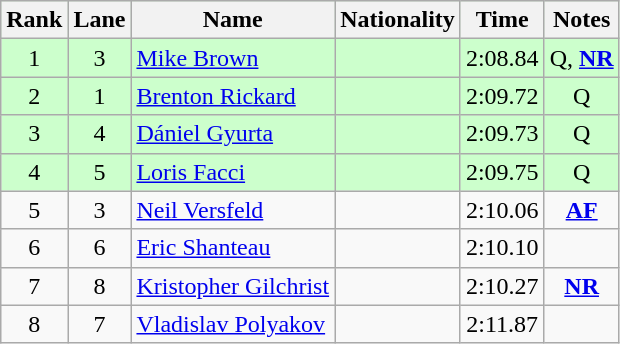<table class="wikitable sortable" style="text-align:center">
<tr bgcolor=ccffcc>
<th>Rank</th>
<th>Lane</th>
<th>Name</th>
<th>Nationality</th>
<th>Time</th>
<th>Notes</th>
</tr>
<tr bgcolor=ccffcc>
<td>1</td>
<td>3</td>
<td align=left><a href='#'>Mike Brown</a></td>
<td align=left></td>
<td>2:08.84</td>
<td>Q, <strong><a href='#'>NR</a></strong></td>
</tr>
<tr bgcolor=ccffcc>
<td>2</td>
<td>1</td>
<td align=left><a href='#'>Brenton Rickard</a></td>
<td align=left></td>
<td>2:09.72</td>
<td>Q</td>
</tr>
<tr bgcolor=ccffcc>
<td>3</td>
<td>4</td>
<td align=left><a href='#'>Dániel Gyurta</a></td>
<td align=left></td>
<td>2:09.73</td>
<td>Q</td>
</tr>
<tr bgcolor=ccffcc>
<td>4</td>
<td>5</td>
<td align=left><a href='#'>Loris Facci</a></td>
<td align=left></td>
<td>2:09.75</td>
<td>Q</td>
</tr>
<tr>
<td>5</td>
<td>3</td>
<td align=left><a href='#'>Neil Versfeld</a></td>
<td align=left></td>
<td>2:10.06</td>
<td><strong><a href='#'>AF</a></strong></td>
</tr>
<tr>
<td>6</td>
<td>6</td>
<td align=left><a href='#'>Eric Shanteau</a></td>
<td align=left></td>
<td>2:10.10</td>
<td></td>
</tr>
<tr>
<td>7</td>
<td>8</td>
<td align=left><a href='#'>Kristopher Gilchrist</a></td>
<td align=left></td>
<td>2:10.27</td>
<td><strong><a href='#'>NR</a></strong></td>
</tr>
<tr>
<td>8</td>
<td>7</td>
<td align=left><a href='#'>Vladislav Polyakov</a></td>
<td align=left></td>
<td>2:11.87</td>
<td></td>
</tr>
</table>
